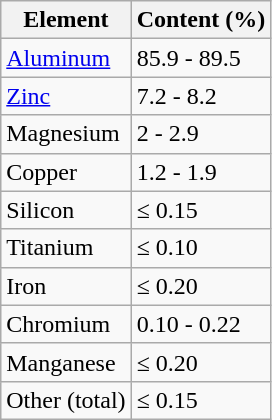<table class="wikitable">
<tr>
<th>Element</th>
<th>Content (%)</th>
</tr>
<tr>
<td><a href='#'>Aluminum</a></td>
<td>85.9 - 89.5</td>
</tr>
<tr>
<td><a href='#'>Zinc</a></td>
<td>7.2 - 8.2</td>
</tr>
<tr>
<td>Magnesium</td>
<td>2 - 2.9</td>
</tr>
<tr>
<td>Copper</td>
<td>1.2 - 1.9</td>
</tr>
<tr>
<td>Silicon</td>
<td>≤ 0.15</td>
</tr>
<tr>
<td>Titanium</td>
<td>≤ 0.10</td>
</tr>
<tr>
<td>Iron</td>
<td>≤ 0.20</td>
</tr>
<tr>
<td>Chromium</td>
<td>0.10 - 0.22</td>
</tr>
<tr>
<td>Manganese</td>
<td>≤ 0.20</td>
</tr>
<tr>
<td>Other (total)</td>
<td>≤ 0.15</td>
</tr>
</table>
